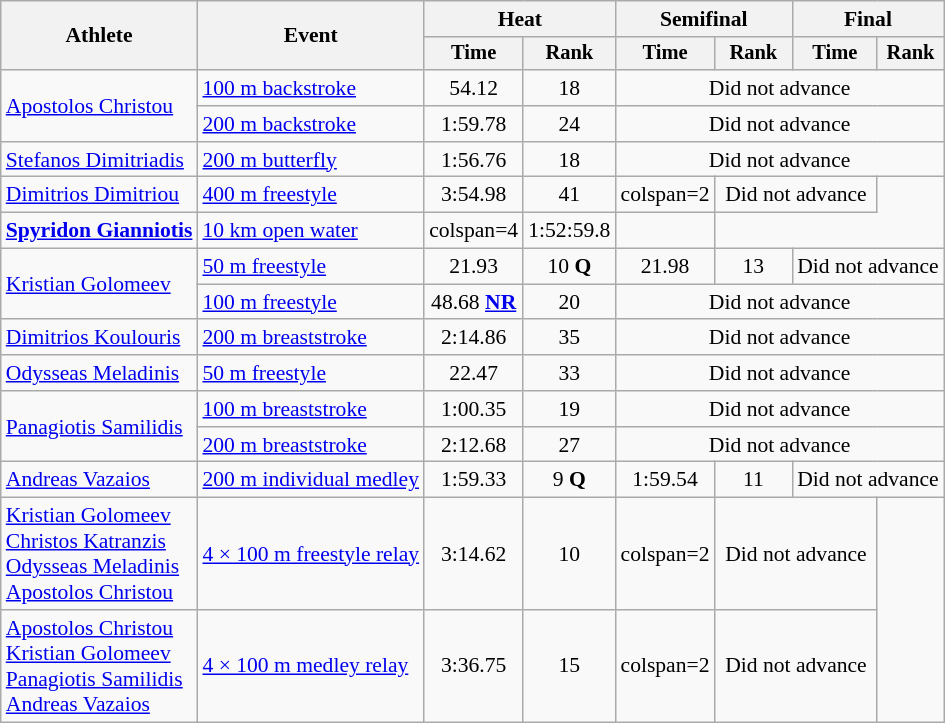<table class=wikitable style="font-size:90%">
<tr>
<th rowspan="2">Athlete</th>
<th rowspan="2">Event</th>
<th colspan="2">Heat</th>
<th colspan="2">Semifinal</th>
<th colspan="2">Final</th>
</tr>
<tr style="font-size:95%">
<th>Time</th>
<th>Rank</th>
<th>Time</th>
<th>Rank</th>
<th>Time</th>
<th>Rank</th>
</tr>
<tr align=center>
<td align=left rowspan=2><a href='#'>Apostolos Christou</a></td>
<td align=left><a href='#'>100 m backstroke</a></td>
<td>54.12</td>
<td>18</td>
<td colspan=4>Did not advance</td>
</tr>
<tr align=center>
<td align=left><a href='#'>200 m backstroke</a></td>
<td>1:59.78</td>
<td>24</td>
<td colspan=4>Did not advance</td>
</tr>
<tr align=center>
<td align=left><a href='#'>Stefanos Dimitriadis</a></td>
<td align=left><a href='#'>200 m butterfly</a></td>
<td>1:56.76</td>
<td>18</td>
<td colspan="4">Did not advance</td>
</tr>
<tr align="center">
<td align=left><a href='#'>Dimitrios Dimitriou</a></td>
<td align=left><a href='#'>400 m freestyle</a></td>
<td>3:54.98</td>
<td>41</td>
<td>colspan=2 </td>
<td colspan="2">Did not advance</td>
</tr>
<tr align=center>
<td align=left><strong><a href='#'>Spyridon Gianniotis</a></strong></td>
<td align=left><a href='#'>10 km open water</a></td>
<td>colspan=4 </td>
<td>1:52:59.8</td>
<td></td>
</tr>
<tr align=center>
<td align=left rowspan=2><a href='#'>Kristian Golomeev</a></td>
<td align=left><a href='#'>50 m freestyle</a></td>
<td>21.93</td>
<td>10 <strong>Q</strong></td>
<td>21.98</td>
<td>13</td>
<td colspan="2">Did not advance</td>
</tr>
<tr align=center>
<td align=left><a href='#'>100 m freestyle</a></td>
<td>48.68 <strong><a href='#'>NR</a></strong></td>
<td>20</td>
<td colspan="4">Did not advance</td>
</tr>
<tr align=center>
<td align=left><a href='#'>Dimitrios Koulouris</a></td>
<td align=left><a href='#'>200 m breaststroke</a></td>
<td>2:14.86</td>
<td>35</td>
<td colspan="4">Did not advance</td>
</tr>
<tr align=center>
<td align=left><a href='#'>Odysseas Meladinis</a></td>
<td align=left><a href='#'>50 m freestyle</a></td>
<td>22.47</td>
<td>33</td>
<td colspan="4">Did not advance</td>
</tr>
<tr align="center">
<td align=left rowspan=2><a href='#'>Panagiotis Samilidis</a></td>
<td align=left><a href='#'>100 m breaststroke</a></td>
<td>1:00.35</td>
<td>19</td>
<td colspan="4">Did not advance</td>
</tr>
<tr align=center>
<td align=left><a href='#'>200 m breaststroke</a></td>
<td>2:12.68</td>
<td>27</td>
<td colspan="4">Did not advance</td>
</tr>
<tr align=center>
<td align=left><a href='#'>Andreas Vazaios</a></td>
<td align=left><a href='#'>200 m individual medley</a></td>
<td>1:59.33</td>
<td>9 <strong>Q</strong></td>
<td>1:59.54</td>
<td>11</td>
<td colspan="2">Did not advance</td>
</tr>
<tr align=center>
<td align=left><a href='#'>Kristian Golomeev</a><br><a href='#'>Christos Katranzis</a><br><a href='#'>Odysseas Meladinis</a><br><a href='#'>Apostolos Christou</a></td>
<td align=left><a href='#'>4 × 100 m freestyle relay</a></td>
<td>3:14.62</td>
<td>10</td>
<td>colspan=2 </td>
<td colspan=2>Did not advance</td>
</tr>
<tr align=center>
<td align=left><a href='#'>Apostolos Christou</a><br><a href='#'>Kristian Golomeev</a><br><a href='#'>Panagiotis Samilidis</a><br><a href='#'>Andreas Vazaios</a></td>
<td align=left><a href='#'>4 × 100 m medley relay</a></td>
<td>3:36.75</td>
<td>15</td>
<td>colspan=2 </td>
<td colspan=2>Did not advance</td>
</tr>
</table>
